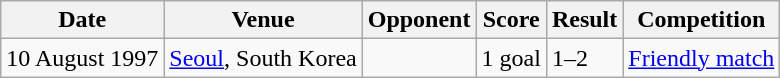<table class="wikitable">
<tr>
<th>Date</th>
<th>Venue</th>
<th>Opponent</th>
<th>Score</th>
<th>Result</th>
<th>Competition</th>
</tr>
<tr>
<td>10 August 1997</td>
<td><a href='#'>Seoul</a>, South Korea</td>
<td></td>
<td>1 goal</td>
<td>1–2</td>
<td><a href='#'>Friendly match</a></td>
</tr>
</table>
